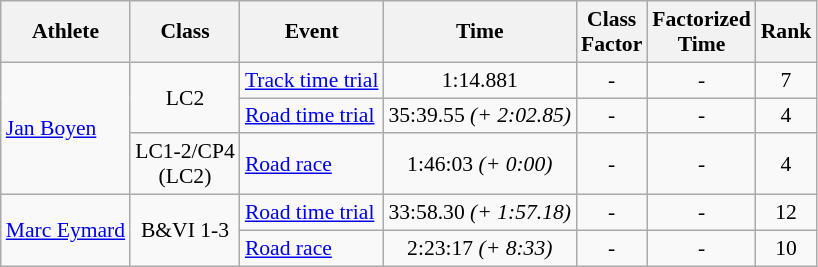<table class=wikitable style="font-size:90%">
<tr>
<th>Athlete</th>
<th>Class</th>
<th>Event</th>
<th>Time</th>
<th>Class<br>Factor</th>
<th>Factorized<br>Time</th>
<th>Rank</th>
</tr>
<tr>
<td rowspan="3"><a href='#'>Jan Boyen</a></td>
<td align="center" rowspan="2">LC2</td>
<td><a href='#'>Track time trial</a></td>
<td align="center">1:14.881</td>
<td align="center">-</td>
<td align="center">-</td>
<td align="center">7</td>
</tr>
<tr>
<td><a href='#'>Road time trial</a></td>
<td align="center">35:39.55 <em>(+ 2:02.85)</em></td>
<td align="center">-</td>
<td align="center">-</td>
<td align="center">4</td>
</tr>
<tr>
<td align="center">LC1-2/CP4<br>(LC2)</td>
<td><a href='#'>Road race</a></td>
<td align="center">1:46:03 <em>(+ 0:00)</em></td>
<td align="center">-</td>
<td align="center">-</td>
<td align="center">4</td>
</tr>
<tr>
<td rowspan="2"><a href='#'>Marc Eymard</a></td>
<td align="center" rowspan="2">B&VI 1-3</td>
<td><a href='#'>Road time trial</a></td>
<td align="center">33:58.30 <em>(+ 1:57.18)</em></td>
<td align="center">-</td>
<td align="center">-</td>
<td align="center">12</td>
</tr>
<tr>
<td><a href='#'>Road race</a></td>
<td align="center">2:23:17 <em>(+ 8:33)</em></td>
<td align="center">-</td>
<td align="center">-</td>
<td align="center">10</td>
</tr>
</table>
